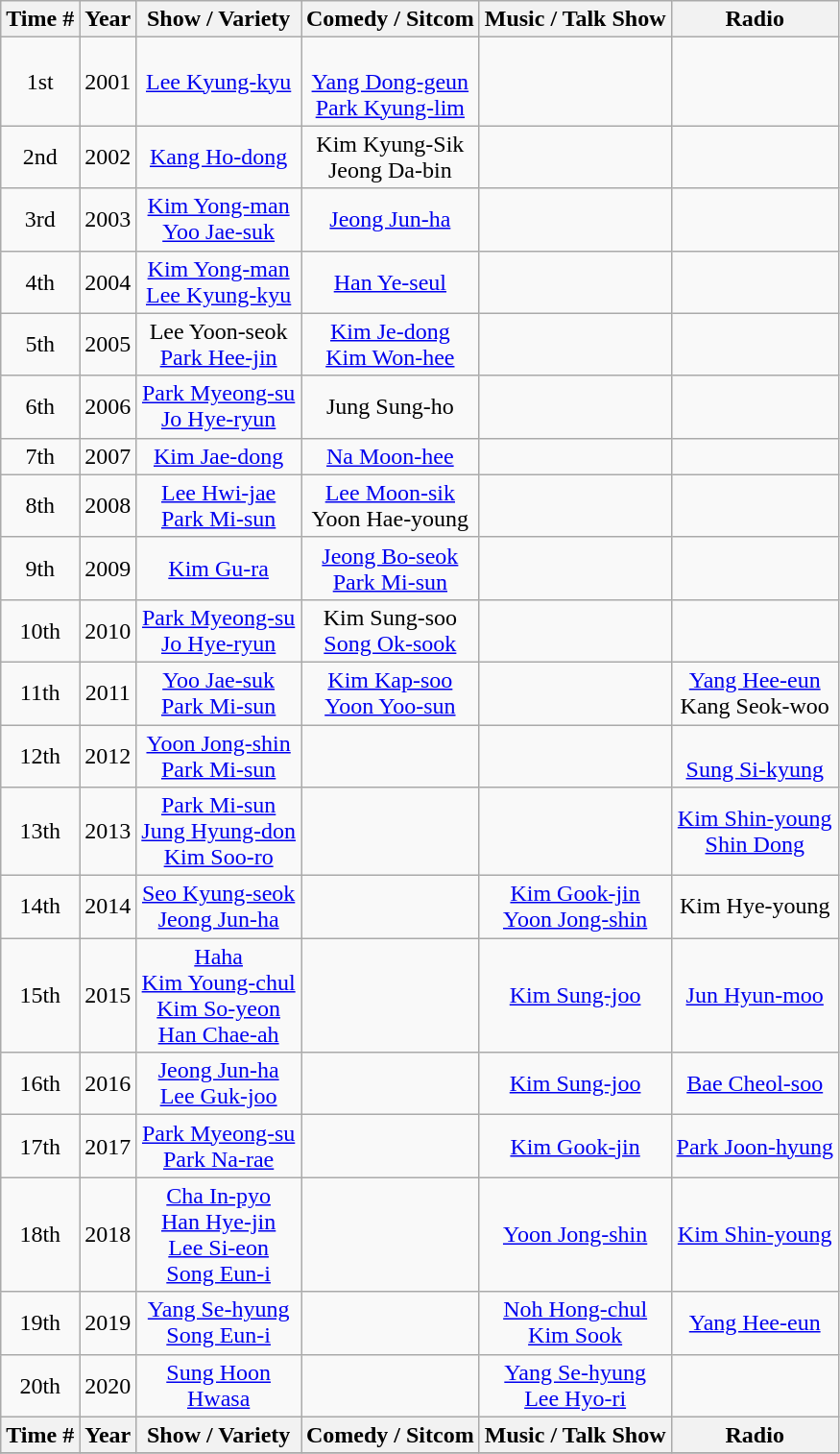<table class="wikitable sortable" style="text-align:center">
<tr>
<th>Time #</th>
<th>Year</th>
<th>Show / Variety</th>
<th>Comedy / Sitcom</th>
<th>Music / Talk Show</th>
<th>Radio</th>
</tr>
<tr>
<td>1st</td>
<td>2001</td>
<td><a href='#'>Lee Kyung-kyu</a></td>
<td><br><a href='#'>Yang Dong-geun</a><br><a href='#'>Park Kyung-lim</a></td>
<td></td>
<td></td>
</tr>
<tr>
<td>2nd</td>
<td>2002</td>
<td><a href='#'>Kang Ho-dong</a><br></td>
<td>Kim Kyung-Sik<br>Jeong Da-bin</td>
<td></td>
<td></td>
</tr>
<tr>
<td>3rd</td>
<td>2003</td>
<td><a href='#'>Kim Yong-man</a><br><a href='#'>Yoo Jae-suk</a></td>
<td><a href='#'>Jeong Jun-ha</a></td>
<td></td>
<td></td>
</tr>
<tr>
<td>4th</td>
<td>2004</td>
<td><a href='#'>Kim Yong-man</a><br><a href='#'>Lee Kyung-kyu</a></td>
<td><a href='#'>Han Ye-seul</a></td>
<td></td>
<td></td>
</tr>
<tr>
<td>5th</td>
<td>2005</td>
<td>Lee Yoon-seok<br><a href='#'>Park Hee-jin</a></td>
<td><a href='#'>Kim Je-dong</a><br><a href='#'>Kim Won-hee</a></td>
<td></td>
<td></td>
</tr>
<tr>
<td>6th</td>
<td>2006</td>
<td><a href='#'>Park Myeong-su</a><br><a href='#'>Jo Hye-ryun</a></td>
<td>Jung Sung-ho<br></td>
<td></td>
<td></td>
</tr>
<tr>
<td>7th</td>
<td>2007</td>
<td><a href='#'>Kim Jae-dong</a><br></td>
<td><a href='#'>Na Moon-hee</a></td>
<td></td>
<td></td>
</tr>
<tr>
<td>8th</td>
<td>2008</td>
<td><a href='#'>Lee Hwi-jae</a><br><a href='#'>Park Mi-sun</a></td>
<td><a href='#'>Lee Moon-sik</a><br>Yoon Hae-young</td>
<td></td>
<td></td>
</tr>
<tr>
<td>9th</td>
<td>2009</td>
<td><a href='#'>Kim Gu-ra</a><br></td>
<td><a href='#'>Jeong Bo-seok</a><br><a href='#'>Park Mi-sun</a></td>
<td></td>
<td></td>
</tr>
<tr>
<td>10th</td>
<td>2010</td>
<td><a href='#'>Park Myeong-su</a><br><a href='#'>Jo Hye-ryun</a></td>
<td>Kim Sung-soo<br><a href='#'>Song Ok-sook</a></td>
<td></td>
<td></td>
</tr>
<tr>
<td>11th</td>
<td>2011</td>
<td><a href='#'>Yoo Jae-suk</a><br><a href='#'>Park Mi-sun</a></td>
<td><a href='#'>Kim Kap-soo</a><br><a href='#'>Yoon Yoo-sun</a></td>
<td></td>
<td><a href='#'>Yang Hee-eun</a><br>Kang Seok-woo</td>
</tr>
<tr>
<td>12th</td>
<td>2012</td>
<td><a href='#'>Yoon Jong-shin</a><br><a href='#'>Park Mi-sun</a></td>
<td></td>
<td></td>
<td><br><a href='#'>Sung Si-kyung</a></td>
</tr>
<tr>
<td>13th</td>
<td>2013</td>
<td><a href='#'>Park Mi-sun</a><br><a href='#'>Jung Hyung-don</a><br><a href='#'>Kim Soo-ro</a></td>
<td></td>
<td></td>
<td><a href='#'>Kim Shin-young</a><br><a href='#'>Shin Dong</a></td>
</tr>
<tr>
<td>14th</td>
<td>2014</td>
<td><a href='#'>Seo Kyung-seok</a><br><a href='#'>Jeong Jun-ha</a></td>
<td></td>
<td><a href='#'>Kim Gook-jin</a><br><a href='#'>Yoon Jong-shin</a></td>
<td>Kim Hye-young</td>
</tr>
<tr>
<td>15th</td>
<td>2015</td>
<td><a href='#'>Haha</a><br><a href='#'>Kim Young-chul</a><br><a href='#'>Kim So-yeon</a><br><a href='#'>Han Chae-ah</a></td>
<td></td>
<td><a href='#'>Kim Sung-joo</a></td>
<td><a href='#'>Jun Hyun-moo</a></td>
</tr>
<tr>
<td>16th</td>
<td>2016</td>
<td><a href='#'>Jeong Jun-ha</a><br><a href='#'>Lee Guk-joo</a></td>
<td></td>
<td><a href='#'>Kim Sung-joo</a></td>
<td><a href='#'>Bae Cheol-soo</a></td>
</tr>
<tr>
<td>17th</td>
<td>2017</td>
<td><a href='#'>Park Myeong-su</a><br><a href='#'>Park Na-rae</a></td>
<td></td>
<td><a href='#'>Kim Gook-jin</a></td>
<td><a href='#'>Park Joon-hyung</a><br></td>
</tr>
<tr>
<td>18th</td>
<td>2018</td>
<td><a href='#'>Cha In-pyo</a><br><a href='#'>Han Hye-jin</a><br><a href='#'>Lee Si-eon</a><br><a href='#'>Song Eun-i</a></td>
<td></td>
<td><a href='#'>Yoon Jong-shin</a></td>
<td><a href='#'>Kim Shin-young</a></td>
</tr>
<tr>
<td>19th</td>
<td>2019</td>
<td><a href='#'>Yang Se-hyung</a><br><a href='#'>Song Eun-i</a></td>
<td></td>
<td><a href='#'>Noh Hong-chul</a><br><a href='#'>Kim Sook</a></td>
<td><a href='#'>Yang Hee-eun</a></td>
</tr>
<tr>
<td>20th</td>
<td>2020</td>
<td><a href='#'>Sung Hoon</a><br><a href='#'>Hwasa</a></td>
<td></td>
<td><a href='#'>Yang Se-hyung</a><br><a href='#'>Lee Hyo-ri</a></td>
<td></td>
</tr>
<tr>
<th>Time #</th>
<th>Year</th>
<th>Show / Variety</th>
<th>Comedy / Sitcom</th>
<th>Music / Talk Show</th>
<th>Radio</th>
</tr>
<tr>
</tr>
</table>
